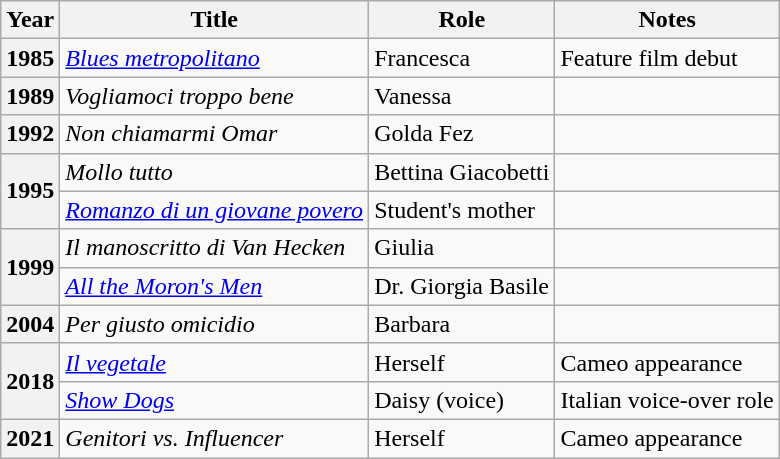<table class="wikitable plainrowheaders" style="text-align:left;">
<tr>
<th>Year</th>
<th>Title</th>
<th>Role</th>
<th>Notes</th>
</tr>
<tr>
<th scope="row">1985</th>
<td><em><a href='#'>Blues metropolitano</a></em></td>
<td>Francesca</td>
<td>Feature film debut</td>
</tr>
<tr>
<th scope="row">1989</th>
<td><em>Vogliamoci troppo bene</em></td>
<td>Vanessa</td>
<td></td>
</tr>
<tr>
<th scope="row">1992</th>
<td><em>Non chiamarmi Omar</em></td>
<td>Golda Fez</td>
<td></td>
</tr>
<tr>
<th scope="row" rowspan="2">1995</th>
<td><em>Mollo tutto</em></td>
<td>Bettina Giacobetti</td>
<td></td>
</tr>
<tr>
<td><em><a href='#'>Romanzo di un giovane povero</a></em></td>
<td>Student's mother</td>
<td></td>
</tr>
<tr>
<th scope="row" rowspan="2">1999</th>
<td><em>Il manoscritto di Van Hecken</em></td>
<td>Giulia</td>
<td></td>
</tr>
<tr>
<td><em><a href='#'>All the Moron's Men</a></em></td>
<td>Dr. Giorgia Basile</td>
<td></td>
</tr>
<tr>
<th scope="row">2004</th>
<td><em>Per giusto omicidio</em></td>
<td>Barbara</td>
<td></td>
</tr>
<tr>
<th scope="row" rowspan="2">2018</th>
<td><em><a href='#'>Il vegetale</a></em></td>
<td>Herself</td>
<td>Cameo appearance</td>
</tr>
<tr>
<td><em><a href='#'>Show Dogs</a></em></td>
<td>Daisy (voice)</td>
<td>Italian voice-over role</td>
</tr>
<tr>
<th scope="row">2021</th>
<td><em>Genitori vs. Influencer</em></td>
<td>Herself</td>
<td>Cameo appearance</td>
</tr>
</table>
